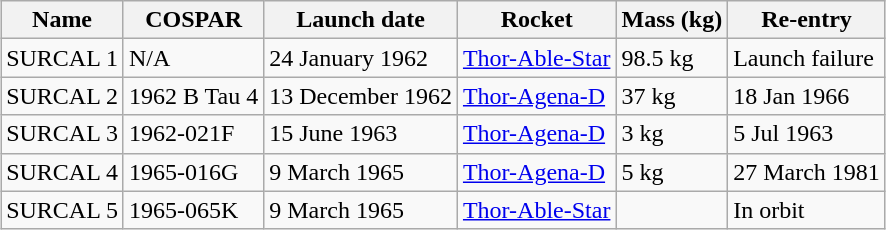<table class="wikitable sortable" style="margin:1em auto;">
<tr>
<th>Name</th>
<th>COSPAR</th>
<th>Launch date</th>
<th>Rocket</th>
<th>Mass (kg)</th>
<th>Re-entry </th>
</tr>
<tr>
<td>SURCAL 1</td>
<td>N/A</td>
<td>24 January 1962</td>
<td><a href='#'>Thor-Able-Star</a></td>
<td>98.5 kg</td>
<td>Launch failure</td>
</tr>
<tr>
<td>SURCAL 2</td>
<td>1962 B Tau 4</td>
<td>13 December 1962</td>
<td><a href='#'>Thor-Agena-D</a></td>
<td>37 kg</td>
<td>18 Jan 1966</td>
</tr>
<tr>
<td>SURCAL 3</td>
<td>1962-021F</td>
<td>15 June 1963</td>
<td><a href='#'>Thor-Agena-D</a></td>
<td>3 kg</td>
<td>5 Jul 1963</td>
</tr>
<tr>
<td>SURCAL 4</td>
<td>1965-016G</td>
<td>9 March 1965</td>
<td><a href='#'>Thor-Agena-D</a></td>
<td>5 kg</td>
<td>27 March 1981</td>
</tr>
<tr>
<td>SURCAL 5</td>
<td>1965-065K</td>
<td>9 March 1965</td>
<td><a href='#'>Thor-Able-Star</a></td>
<td></td>
<td>In orbit</td>
</tr>
</table>
